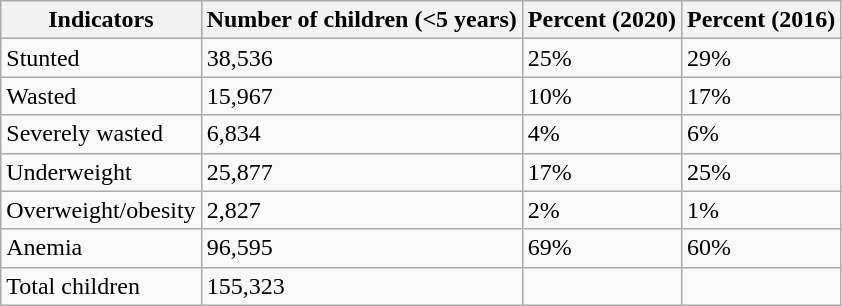<table class = "wikitable sortable">
<tr>
<th>Indicators</th>
<th>Number of children (<5 years)</th>
<th>Percent (2020)</th>
<th>Percent (2016)</th>
</tr>
<tr>
<td>Stunted</td>
<td>38,536</td>
<td>25%</td>
<td>29%</td>
</tr>
<tr>
<td>Wasted</td>
<td>15,967</td>
<td>10%</td>
<td>17%</td>
</tr>
<tr>
<td>Severely wasted</td>
<td>6,834</td>
<td>4%</td>
<td>6%</td>
</tr>
<tr>
<td>Underweight</td>
<td>25,877</td>
<td>17%</td>
<td>25%</td>
</tr>
<tr>
<td>Overweight/obesity</td>
<td>2,827</td>
<td>2%</td>
<td>1%</td>
</tr>
<tr>
<td>Anemia</td>
<td>96,595</td>
<td>69%</td>
<td>60%</td>
</tr>
<tr>
<td>Total children</td>
<td>155,323</td>
<td></td>
<td></td>
</tr>
</table>
